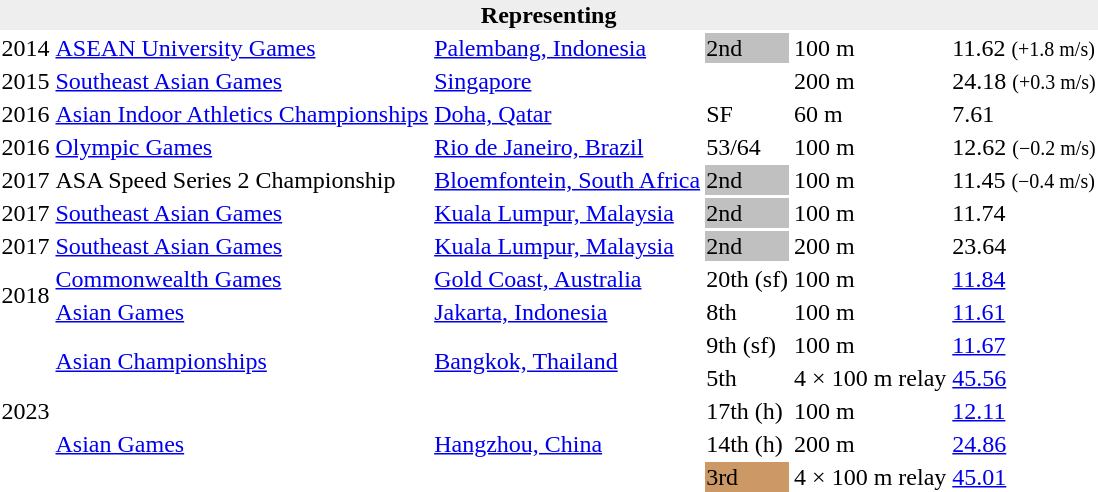<table>
<tr>
<th bgcolor="#eeeeee" colspan="6">Representing </th>
</tr>
<tr>
<td>2014</td>
<td><a href='#'>ASEAN University Games</a></td>
<td><a href='#'>Palembang, Indonesia</a></td>
<td bgcolor=silver>2nd</td>
<td>100 m</td>
<td>11.62 <small>(+1.8 m/s)</small></td>
</tr>
<tr>
<td>2015</td>
<td><a href='#'>Southeast Asian Games</a></td>
<td><a href='#'>Singapore</a></td>
<td bgcolor=></td>
<td>200 m</td>
<td>24.18 <small>(+0.3 m/s)</small></td>
</tr>
<tr>
<td>2016</td>
<td><a href='#'>Asian Indoor Athletics Championships</a></td>
<td><a href='#'>Doha, Qatar</a></td>
<td bgcolor=>SF</td>
<td>60 m</td>
<td>7.61</td>
</tr>
<tr>
<td>2016</td>
<td><a href='#'>Olympic Games</a></td>
<td><a href='#'>Rio de Janeiro, Brazil</a></td>
<td bgcolor=>53/64</td>
<td>100 m</td>
<td>12.62 <small>(−0.2 m/s)</small></td>
</tr>
<tr>
<td>2017</td>
<td>ASA Speed Series 2 Championship</td>
<td><a href='#'>Bloemfontein, South Africa</a></td>
<td bgcolor=silver>2nd</td>
<td>100 m</td>
<td>11.45 <small>(−0.4 m/s)</small>   </td>
</tr>
<tr>
<td>2017</td>
<td><a href='#'>Southeast Asian Games</a></td>
<td><a href='#'>Kuala Lumpur, Malaysia</a></td>
<td bgcolor=silver>2nd</td>
<td>100 m</td>
<td>11.74</td>
</tr>
<tr>
<td>2017</td>
<td><a href='#'>Southeast Asian Games</a></td>
<td><a href='#'>Kuala Lumpur, Malaysia</a></td>
<td bgcolor=silver>2nd</td>
<td>200 m</td>
<td>23.64</td>
</tr>
<tr>
<td rowspan=2>2018</td>
<td><a href='#'>Commonwealth Games</a></td>
<td><a href='#'>Gold Coast, Australia</a></td>
<td>20th (sf)</td>
<td>100 m</td>
<td><a href='#'>11.84</a></td>
</tr>
<tr>
<td><a href='#'>Asian Games</a></td>
<td><a href='#'>Jakarta, Indonesia</a></td>
<td>8th</td>
<td>100 m</td>
<td><a href='#'>11.61</a></td>
</tr>
<tr>
<td rowspan=5>2023</td>
<td rowspan=2><a href='#'>Asian Championships</a></td>
<td rowspan=2><a href='#'>Bangkok, Thailand</a></td>
<td>9th (sf)</td>
<td>100 m</td>
<td><a href='#'>11.67</a></td>
</tr>
<tr>
<td>5th</td>
<td>4 × 100 m relay</td>
<td><a href='#'>45.56</a></td>
</tr>
<tr>
<td rowspan=3><a href='#'>Asian Games</a></td>
<td rowspan=3><a href='#'>Hangzhou, China</a></td>
<td>17th (h)</td>
<td>100 m</td>
<td><a href='#'>12.11</a></td>
</tr>
<tr>
<td>14th (h)</td>
<td>200 m</td>
<td><a href='#'>24.86</a></td>
</tr>
<tr>
<td bgcolor=cc9966>3rd</td>
<td>4 × 100 m relay</td>
<td><a href='#'>45.01</a></td>
</tr>
</table>
